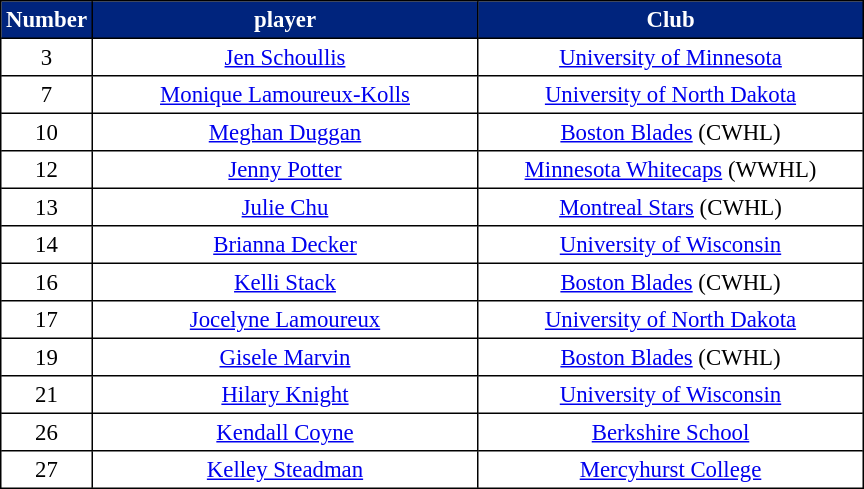<table cellpadding="3" cellspacing="0" border="1" style="font-size: 95%; text-align: center; border: black solid 1px; border-collapse: collapse;">
<tr style="background:#00247d; color:#fff; text-align:center;">
<th scope="col" style="width:50px;">Number</th>
<th scope="col" style="width:250px;">player</th>
<th scope="col" style="width:250px;">Club</th>
</tr>
<tr>
<td>3</td>
<td><a href='#'>Jen Schoullis</a></td>
<td> <a href='#'>University of Minnesota</a></td>
</tr>
<tr>
<td>7</td>
<td><a href='#'>Monique Lamoureux-Kolls</a></td>
<td> <a href='#'>University of North Dakota</a></td>
</tr>
<tr>
<td>10</td>
<td><a href='#'>Meghan Duggan</a></td>
<td> <a href='#'>Boston Blades</a> (CWHL)</td>
</tr>
<tr>
<td>12</td>
<td><a href='#'>Jenny Potter</a></td>
<td> <a href='#'>Minnesota Whitecaps</a> (WWHL)</td>
</tr>
<tr>
<td>13</td>
<td><a href='#'>Julie Chu</a></td>
<td> <a href='#'>Montreal Stars</a> (CWHL)</td>
</tr>
<tr>
<td>14</td>
<td><a href='#'>Brianna Decker</a></td>
<td> <a href='#'>University of Wisconsin</a></td>
</tr>
<tr>
<td>16</td>
<td><a href='#'>Kelli Stack</a></td>
<td> <a href='#'>Boston Blades</a> (CWHL)</td>
</tr>
<tr>
<td>17</td>
<td><a href='#'>Jocelyne Lamoureux</a></td>
<td> <a href='#'>University of North Dakota</a></td>
</tr>
<tr>
<td>19</td>
<td><a href='#'>Gisele Marvin</a></td>
<td> <a href='#'>Boston Blades</a> (CWHL)</td>
</tr>
<tr>
<td>21</td>
<td><a href='#'>Hilary Knight</a></td>
<td> <a href='#'>University of Wisconsin</a></td>
</tr>
<tr>
<td>26</td>
<td><a href='#'>Kendall Coyne</a></td>
<td> <a href='#'>Berkshire School</a></td>
</tr>
<tr>
<td>27</td>
<td><a href='#'>Kelley Steadman</a></td>
<td> <a href='#'>Mercyhurst College</a></td>
</tr>
</table>
